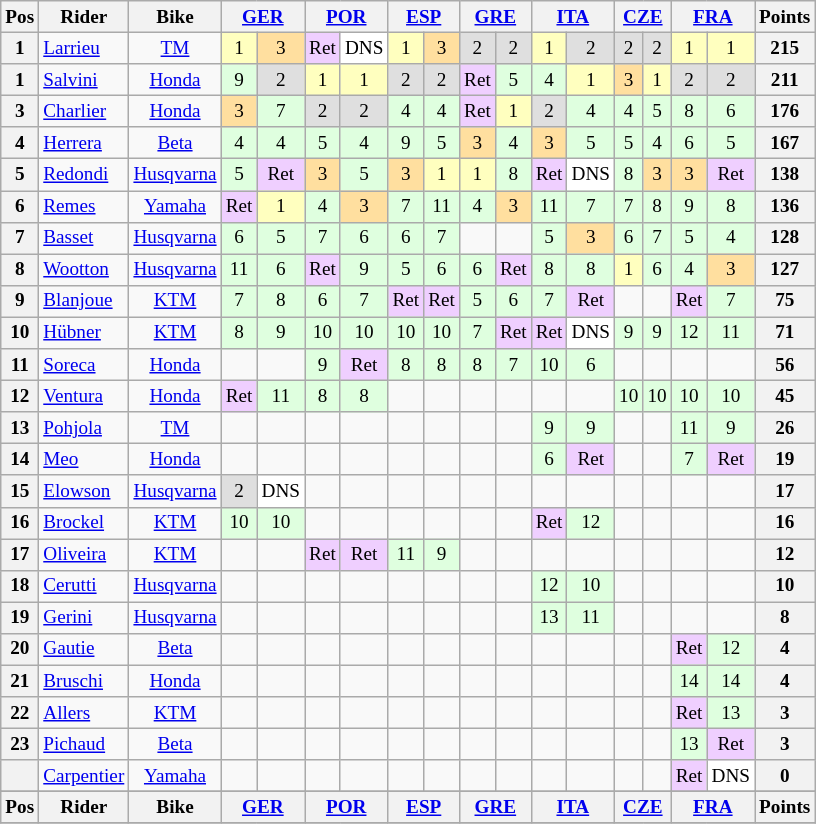<table class="wikitable" style="font-size: 80%; text-align:center">
<tr valign="top">
<th valign="middle">Pos</th>
<th valign="middle">Rider</th>
<th valign="middle">Bike</th>
<th colspan=2><a href='#'>GER</a><br></th>
<th colspan=2><a href='#'>POR</a><br></th>
<th colspan=2><a href='#'>ESP</a><br></th>
<th colspan=2><a href='#'>GRE</a><br></th>
<th colspan=2><a href='#'>ITA</a><br></th>
<th colspan=2><a href='#'>CZE</a><br></th>
<th colspan=2><a href='#'>FRA</a><br></th>
<th valign="middle">Points</th>
</tr>
<tr>
<th>1</th>
<td align=left> <a href='#'>Larrieu</a></td>
<td><a href='#'>TM</a></td>
<td style="background:#ffffbf;">1</td>
<td style="background:#ffdf9f;">3</td>
<td style="background:#efcfff;">Ret</td>
<td style="background:#ffffff;">DNS</td>
<td style="background:#ffffbf;">1</td>
<td style="background:#ffdf9f;">3</td>
<td style="background:#dfdfdf;">2</td>
<td style="background:#dfdfdf;">2</td>
<td style="background:#ffffbf;">1</td>
<td style="background:#dfdfdf;">2</td>
<td style="background:#dfdfdf;">2</td>
<td style="background:#dfdfdf;">2</td>
<td style="background:#ffffbf;">1</td>
<td style="background:#ffffbf;">1</td>
<th>215</th>
</tr>
<tr>
<th>1</th>
<td align=left> <a href='#'>Salvini</a></td>
<td><a href='#'>Honda</a></td>
<td style="background:#dfffdf;">9</td>
<td style="background:#dfdfdf;">2</td>
<td style="background:#ffffbf;">1</td>
<td style="background:#ffffbf;">1</td>
<td style="background:#dfdfdf;">2</td>
<td style="background:#dfdfdf;">2</td>
<td style="background:#efcfff;">Ret</td>
<td style="background:#dfffdf;">5</td>
<td style="background:#dfffdf;">4</td>
<td style="background:#ffffbf;">1</td>
<td style="background:#ffdf9f;">3</td>
<td style="background:#ffffbf;">1</td>
<td style="background:#dfdfdf;">2</td>
<td style="background:#dfdfdf;">2</td>
<th>211</th>
</tr>
<tr>
<th>3</th>
<td align=left> <a href='#'>Charlier</a></td>
<td><a href='#'>Honda</a></td>
<td style="background:#ffdf9f;">3</td>
<td style="background:#dfffdf;">7</td>
<td style="background:#dfdfdf;">2</td>
<td style="background:#dfdfdf;">2</td>
<td style="background:#dfffdf;">4</td>
<td style="background:#dfffdf;">4</td>
<td style="background:#efcfff;">Ret</td>
<td style="background:#ffffbf;">1</td>
<td style="background:#dfdfdf;">2</td>
<td style="background:#dfffdf;">4</td>
<td style="background:#dfffdf;">4</td>
<td style="background:#dfffdf;">5</td>
<td style="background:#dfffdf;">8</td>
<td style="background:#dfffdf;">6</td>
<th>176</th>
</tr>
<tr>
<th>4</th>
<td align=left> <a href='#'>Herrera</a></td>
<td><a href='#'>Beta</a></td>
<td style="background:#dfffdf;">4</td>
<td style="background:#dfffdf;">4</td>
<td style="background:#dfffdf;">5</td>
<td style="background:#dfffdf;">4</td>
<td style="background:#dfffdf;">9</td>
<td style="background:#dfffdf;">5</td>
<td style="background:#ffdf9f;">3</td>
<td style="background:#dfffdf;">4</td>
<td style="background:#ffdf9f;">3</td>
<td style="background:#dfffdf;">5</td>
<td style="background:#dfffdf;">5</td>
<td style="background:#dfffdf;">4</td>
<td style="background:#dfffdf;">6</td>
<td style="background:#dfffdf;">5</td>
<th>167</th>
</tr>
<tr>
<th>5</th>
<td align=left> <a href='#'>Redondi</a></td>
<td><a href='#'>Husqvarna</a></td>
<td style="background:#dfffdf;">5</td>
<td style="background:#efcfff;">Ret</td>
<td style="background:#ffdf9f;">3</td>
<td style="background:#dfffdf;">5</td>
<td style="background:#ffdf9f;">3</td>
<td style="background:#ffffbf;">1</td>
<td style="background:#ffffbf;">1</td>
<td style="background:#dfffdf;">8</td>
<td style="background:#efcfff;">Ret</td>
<td style="background:#ffffff;">DNS</td>
<td style="background:#dfffdf;">8</td>
<td style="background:#ffdf9f;">3</td>
<td style="background:#ffdf9f;">3</td>
<td style="background:#efcfff;">Ret</td>
<th>138</th>
</tr>
<tr>
<th>6</th>
<td align=left> <a href='#'>Remes</a></td>
<td><a href='#'>Yamaha</a></td>
<td style="background:#efcfff;">Ret</td>
<td style="background:#ffffbf;">1</td>
<td style="background:#dfffdf;">4</td>
<td style="background:#ffdf9f;">3</td>
<td style="background:#dfffdf;">7</td>
<td style="background:#dfffdf;">11</td>
<td style="background:#dfffdf;">4</td>
<td style="background:#ffdf9f;">3</td>
<td style="background:#dfffdf;">11</td>
<td style="background:#dfffdf;">7</td>
<td style="background:#dfffdf;">7</td>
<td style="background:#dfffdf;">8</td>
<td style="background:#dfffdf;">9</td>
<td style="background:#dfffdf;">8</td>
<th>136</th>
</tr>
<tr>
<th>7</th>
<td align=left> <a href='#'>Basset</a></td>
<td><a href='#'>Husqvarna</a></td>
<td style="background:#dfffdf;">6</td>
<td style="background:#dfffdf;">5</td>
<td style="background:#dfffdf;">7</td>
<td style="background:#dfffdf;">6</td>
<td style="background:#dfffdf;">6</td>
<td style="background:#dfffdf;">7</td>
<td></td>
<td></td>
<td style="background:#dfffdf;">5</td>
<td style="background:#ffdf9f;">3</td>
<td style="background:#dfffdf;">6</td>
<td style="background:#dfffdf;">7</td>
<td style="background:#dfffdf;">5</td>
<td style="background:#dfffdf;">4</td>
<th>128</th>
</tr>
<tr>
<th>8</th>
<td align=left> <a href='#'>Wootton</a></td>
<td><a href='#'>Husqvarna</a></td>
<td style="background:#dfffdf;">11</td>
<td style="background:#dfffdf;">6</td>
<td style="background:#efcfff;">Ret</td>
<td style="background:#dfffdf;">9</td>
<td style="background:#dfffdf;">5</td>
<td style="background:#dfffdf;">6</td>
<td style="background:#dfffdf;">6</td>
<td style="background:#efcfff;">Ret</td>
<td style="background:#dfffdf;">8</td>
<td style="background:#dfffdf;">8</td>
<td style="background:#ffffbf;">1</td>
<td style="background:#dfffdf;">6</td>
<td style="background:#dfffdf;">4</td>
<td style="background:#ffdf9f;">3</td>
<th>127</th>
</tr>
<tr>
<th>9</th>
<td align=left> <a href='#'>Blanjoue</a></td>
<td><a href='#'>KTM</a></td>
<td style="background:#dfffdf;">7</td>
<td style="background:#dfffdf;">8</td>
<td style="background:#dfffdf;">6</td>
<td style="background:#dfffdf;">7</td>
<td style="background:#efcfff;">Ret</td>
<td style="background:#efcfff;">Ret</td>
<td style="background:#dfffdf;">5</td>
<td style="background:#dfffdf;">6</td>
<td style="background:#dfffdf;">7</td>
<td style="background:#efcfff;">Ret</td>
<td></td>
<td></td>
<td style="background:#efcfff;">Ret</td>
<td style="background:#dfffdf;">7</td>
<th>75</th>
</tr>
<tr>
<th>10</th>
<td align=left> <a href='#'>Hübner</a></td>
<td><a href='#'>KTM</a></td>
<td style="background:#dfffdf;">8</td>
<td style="background:#dfffdf;">9</td>
<td style="background:#dfffdf;">10</td>
<td style="background:#dfffdf;">10</td>
<td style="background:#dfffdf;">10</td>
<td style="background:#dfffdf;">10</td>
<td style="background:#dfffdf;">7</td>
<td style="background:#efcfff;">Ret</td>
<td style="background:#efcfff;">Ret</td>
<td style="background:#ffffff;">DNS</td>
<td style="background:#dfffdf;">9</td>
<td style="background:#dfffdf;">9</td>
<td style="background:#dfffdf;">12</td>
<td style="background:#dfffdf;">11</td>
<th>71</th>
</tr>
<tr>
<th>11</th>
<td align=left> <a href='#'>Soreca</a></td>
<td><a href='#'>Honda</a></td>
<td></td>
<td></td>
<td style="background:#dfffdf;">9</td>
<td style="background:#efcfff;">Ret</td>
<td style="background:#dfffdf;">8</td>
<td style="background:#dfffdf;">8</td>
<td style="background:#dfffdf;">8</td>
<td style="background:#dfffdf;">7</td>
<td style="background:#dfffdf;">10</td>
<td style="background:#dfffdf;">6</td>
<td></td>
<td></td>
<td></td>
<td></td>
<th>56</th>
</tr>
<tr>
<th>12</th>
<td align=left> <a href='#'>Ventura</a></td>
<td><a href='#'>Honda</a></td>
<td style="background:#efcfff;">Ret</td>
<td style="background:#dfffdf;">11</td>
<td style="background:#dfffdf;">8</td>
<td style="background:#dfffdf;">8</td>
<td></td>
<td></td>
<td></td>
<td></td>
<td></td>
<td></td>
<td style="background:#dfffdf;">10</td>
<td style="background:#dfffdf;">10</td>
<td style="background:#dfffdf;">10</td>
<td style="background:#dfffdf;">10</td>
<th>45</th>
</tr>
<tr>
<th>13</th>
<td align=left> <a href='#'>Pohjola</a></td>
<td><a href='#'>TM</a></td>
<td></td>
<td></td>
<td></td>
<td></td>
<td></td>
<td></td>
<td></td>
<td></td>
<td style="background:#dfffdf;">9</td>
<td style="background:#dfffdf;">9</td>
<td></td>
<td></td>
<td style="background:#dfffdf;">11</td>
<td style="background:#dfffdf;">9</td>
<th>26</th>
</tr>
<tr>
<th>14</th>
<td align=left> <a href='#'>Meo</a></td>
<td><a href='#'>Honda</a></td>
<td></td>
<td></td>
<td></td>
<td></td>
<td></td>
<td></td>
<td></td>
<td></td>
<td style="background:#dfffdf;">6</td>
<td style="background:#efcfff;">Ret</td>
<td></td>
<td></td>
<td style="background:#dfffdf;">7</td>
<td style="background:#efcfff;">Ret</td>
<th>19</th>
</tr>
<tr>
<th>15</th>
<td align=left> <a href='#'>Elowson</a></td>
<td><a href='#'>Husqvarna</a></td>
<td style="background:#dfdfdf;">2</td>
<td style="background:#ffffff;">DNS</td>
<td></td>
<td></td>
<td></td>
<td></td>
<td></td>
<td></td>
<td></td>
<td></td>
<td></td>
<td></td>
<td></td>
<td></td>
<th>17</th>
</tr>
<tr>
<th>16</th>
<td align=left> <a href='#'>Brockel</a></td>
<td><a href='#'>KTM</a></td>
<td style="background:#dfffdf;">10</td>
<td style="background:#dfffdf;">10</td>
<td></td>
<td></td>
<td></td>
<td></td>
<td></td>
<td></td>
<td style="background:#efcfff;">Ret</td>
<td style="background:#dfffdf;">12</td>
<td></td>
<td></td>
<td></td>
<td></td>
<th>16</th>
</tr>
<tr>
<th>17</th>
<td align=left> <a href='#'>Oliveira</a></td>
<td><a href='#'>KTM</a></td>
<td></td>
<td></td>
<td style="background:#efcfff;">Ret</td>
<td style="background:#efcfff;">Ret</td>
<td style="background:#dfffdf;">11</td>
<td style="background:#dfffdf;">9</td>
<td></td>
<td></td>
<td></td>
<td></td>
<td></td>
<td></td>
<td></td>
<td></td>
<th>12</th>
</tr>
<tr>
<th>18</th>
<td align=left> <a href='#'>Cerutti</a></td>
<td><a href='#'>Husqvarna</a></td>
<td></td>
<td></td>
<td></td>
<td></td>
<td></td>
<td></td>
<td></td>
<td></td>
<td style="background:#dfffdf;">12</td>
<td style="background:#dfffdf;">10</td>
<td></td>
<td></td>
<td></td>
<td></td>
<th>10</th>
</tr>
<tr>
<th>19</th>
<td align=left> <a href='#'>Gerini</a></td>
<td><a href='#'>Husqvarna</a></td>
<td></td>
<td></td>
<td></td>
<td></td>
<td></td>
<td></td>
<td></td>
<td></td>
<td style="background:#dfffdf;">13</td>
<td style="background:#dfffdf;">11</td>
<td></td>
<td></td>
<td></td>
<td></td>
<th>8</th>
</tr>
<tr>
<th>20</th>
<td align=left> <a href='#'>Gautie</a></td>
<td><a href='#'>Beta</a></td>
<td></td>
<td></td>
<td></td>
<td></td>
<td></td>
<td></td>
<td></td>
<td></td>
<td></td>
<td></td>
<td></td>
<td></td>
<td style="background:#efcfff;">Ret</td>
<td style="background:#dfffdf;">12</td>
<th>4</th>
</tr>
<tr>
<th>21</th>
<td align=left> <a href='#'>Bruschi</a></td>
<td><a href='#'>Honda</a></td>
<td></td>
<td></td>
<td></td>
<td></td>
<td></td>
<td></td>
<td></td>
<td></td>
<td></td>
<td></td>
<td></td>
<td></td>
<td style="background:#dfffdf;">14</td>
<td style="background:#dfffdf;">14</td>
<th>4</th>
</tr>
<tr>
<th>22</th>
<td align=left> <a href='#'>Allers</a></td>
<td><a href='#'>KTM</a></td>
<td></td>
<td></td>
<td></td>
<td></td>
<td></td>
<td></td>
<td></td>
<td></td>
<td></td>
<td></td>
<td></td>
<td></td>
<td style="background:#efcfff;">Ret</td>
<td style="background:#dfffdf;">13</td>
<th>3</th>
</tr>
<tr>
<th>23</th>
<td align=left> <a href='#'>Pichaud</a></td>
<td><a href='#'>Beta</a></td>
<td></td>
<td></td>
<td></td>
<td></td>
<td></td>
<td></td>
<td></td>
<td></td>
<td></td>
<td></td>
<td></td>
<td></td>
<td style="background:#dfffdf;">13</td>
<td style="background:#efcfff;">Ret</td>
<th>3</th>
</tr>
<tr>
<th></th>
<td align=left> <a href='#'>Carpentier</a></td>
<td><a href='#'>Yamaha</a></td>
<td></td>
<td></td>
<td></td>
<td></td>
<td></td>
<td></td>
<td></td>
<td></td>
<td></td>
<td></td>
<td></td>
<td></td>
<td style="background:#efcfff;">Ret</td>
<td style="background:#ffffff;">DNS</td>
<th>0</th>
</tr>
<tr>
</tr>
<tr valign="top">
<th valign="middle">Pos</th>
<th valign="middle">Rider</th>
<th valign="middle">Bike</th>
<th colspan=2><a href='#'>GER</a><br></th>
<th colspan=2><a href='#'>POR</a><br></th>
<th colspan=2><a href='#'>ESP</a><br></th>
<th colspan=2><a href='#'>GRE</a><br></th>
<th colspan=2><a href='#'>ITA</a><br></th>
<th colspan=2><a href='#'>CZE</a><br></th>
<th colspan=2><a href='#'>FRA</a><br></th>
<th valign="middle">Points</th>
</tr>
<tr>
</tr>
</table>
